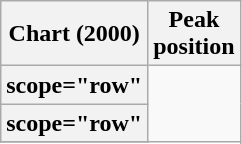<table class="wikitable sortable plainrowheaders">
<tr>
<th>Chart (2000)</th>
<th>Peak<br>position</th>
</tr>
<tr>
<th>scope="row"</th>
</tr>
<tr>
<th>scope="row"</th>
</tr>
<tr>
</tr>
</table>
